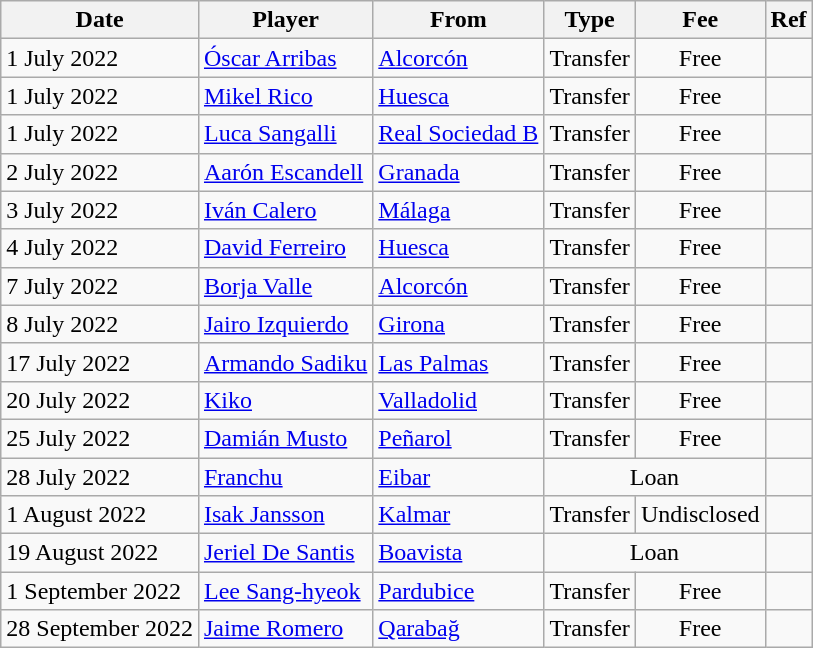<table class="wikitable">
<tr>
<th>Date</th>
<th>Player</th>
<th>From</th>
<th>Type</th>
<th>Fee</th>
<th>Ref</th>
</tr>
<tr>
<td>1 July 2022</td>
<td> <a href='#'>Óscar Arribas</a></td>
<td><a href='#'>Alcorcón</a></td>
<td align=center>Transfer</td>
<td align=center>Free</td>
<td align=center></td>
</tr>
<tr>
<td>1 July 2022</td>
<td> <a href='#'>Mikel Rico</a></td>
<td><a href='#'>Huesca</a></td>
<td align=center>Transfer</td>
<td align=center>Free</td>
<td align=center></td>
</tr>
<tr>
<td>1 July 2022</td>
<td> <a href='#'>Luca Sangalli</a></td>
<td><a href='#'>Real Sociedad B</a></td>
<td align=center>Transfer</td>
<td align=center>Free</td>
<td align=center></td>
</tr>
<tr>
<td>2 July 2022</td>
<td> <a href='#'>Aarón Escandell</a></td>
<td><a href='#'>Granada</a></td>
<td align=center>Transfer</td>
<td align=center>Free</td>
<td align=center></td>
</tr>
<tr>
<td>3 July 2022</td>
<td> <a href='#'>Iván Calero</a></td>
<td><a href='#'>Málaga</a></td>
<td align=center>Transfer</td>
<td align=center>Free</td>
<td align=center></td>
</tr>
<tr>
<td>4 July 2022</td>
<td> <a href='#'>David Ferreiro</a></td>
<td><a href='#'>Huesca</a></td>
<td align=center>Transfer</td>
<td align=center>Free</td>
<td align=center></td>
</tr>
<tr>
<td>7 July 2022</td>
<td> <a href='#'>Borja Valle</a></td>
<td><a href='#'>Alcorcón</a></td>
<td align=center>Transfer</td>
<td align=center>Free</td>
<td align=center></td>
</tr>
<tr>
<td>8 July 2022</td>
<td> <a href='#'>Jairo Izquierdo</a></td>
<td><a href='#'>Girona</a></td>
<td align=center>Transfer</td>
<td align=center>Free</td>
<td align=center></td>
</tr>
<tr>
<td>17 July 2022</td>
<td> <a href='#'>Armando Sadiku</a></td>
<td><a href='#'>Las Palmas</a></td>
<td align=center>Transfer</td>
<td align=center>Free</td>
<td align=center></td>
</tr>
<tr>
<td>20 July 2022</td>
<td> <a href='#'>Kiko</a></td>
<td><a href='#'>Valladolid</a></td>
<td align=center>Transfer</td>
<td align=center>Free</td>
<td align=center></td>
</tr>
<tr>
<td>25 July 2022</td>
<td> <a href='#'>Damián Musto</a></td>
<td> <a href='#'>Peñarol</a></td>
<td align=center>Transfer</td>
<td align=center>Free</td>
<td align=center></td>
</tr>
<tr>
<td>28 July 2022</td>
<td> <a href='#'>Franchu</a></td>
<td><a href='#'>Eibar</a></td>
<td colspan=2 align=center>Loan</td>
<td align=center></td>
</tr>
<tr>
<td>1 August 2022</td>
<td> <a href='#'>Isak Jansson</a></td>
<td> <a href='#'>Kalmar</a></td>
<td align=center>Transfer</td>
<td align=center>Undisclosed</td>
<td align=center></td>
</tr>
<tr>
<td>19 August 2022</td>
<td> <a href='#'>Jeriel De Santis</a></td>
<td> <a href='#'>Boavista</a></td>
<td colspan=2 align=center>Loan</td>
<td align=center></td>
</tr>
<tr>
<td>1 September 2022</td>
<td> <a href='#'>Lee Sang-hyeok</a></td>
<td> <a href='#'>Pardubice</a></td>
<td align=center>Transfer</td>
<td align=center>Free</td>
<td align=center></td>
</tr>
<tr>
<td>28 September 2022</td>
<td> <a href='#'>Jaime Romero</a></td>
<td> <a href='#'>Qarabağ</a></td>
<td align=center>Transfer</td>
<td align=center>Free</td>
<td align=center></td>
</tr>
</table>
